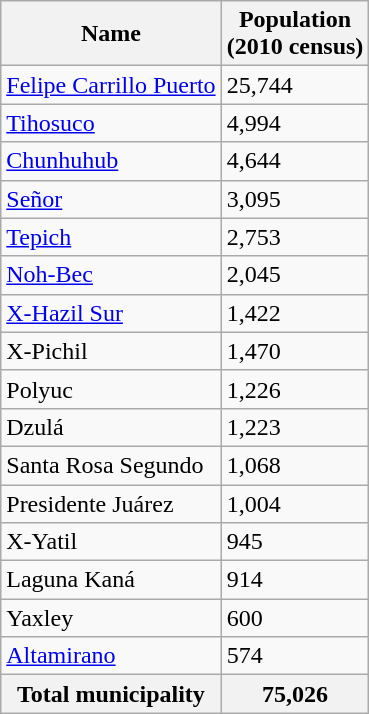<table class="wikitable sortable">
<tr>
<th>Name</th>
<th>Population<br>(2010 census)</th>
</tr>
<tr>
<td><a href='#'>Felipe Carrillo Puerto</a></td>
<td>25,744</td>
</tr>
<tr>
<td><a href='#'>Tihosuco</a></td>
<td>4,994</td>
</tr>
<tr>
<td><a href='#'>Chunhuhub</a></td>
<td>4,644</td>
</tr>
<tr>
<td><a href='#'>Señor</a></td>
<td>3,095</td>
</tr>
<tr>
<td><a href='#'>Tepich</a></td>
<td>2,753</td>
</tr>
<tr>
<td><a href='#'>Noh-Bec</a></td>
<td>2,045</td>
</tr>
<tr>
<td><a href='#'>X-Hazil Sur</a></td>
<td>1,422</td>
</tr>
<tr>
<td>X-Pichil</td>
<td>1,470</td>
</tr>
<tr>
<td>Polyuc</td>
<td>1,226</td>
</tr>
<tr>
<td>Dzulá</td>
<td>1,223</td>
</tr>
<tr>
<td>Santa Rosa Segundo</td>
<td>1,068</td>
</tr>
<tr>
<td>Presidente Juárez</td>
<td>1,004</td>
</tr>
<tr>
<td>X-Yatil</td>
<td>945</td>
</tr>
<tr>
<td>Laguna Kaná</td>
<td>914</td>
</tr>
<tr>
<td>Yaxley</td>
<td>600</td>
</tr>
<tr>
<td><a href='#'>Altamirano</a></td>
<td>574</td>
</tr>
<tr>
<th>Total municipality</th>
<th>75,026</th>
</tr>
</table>
